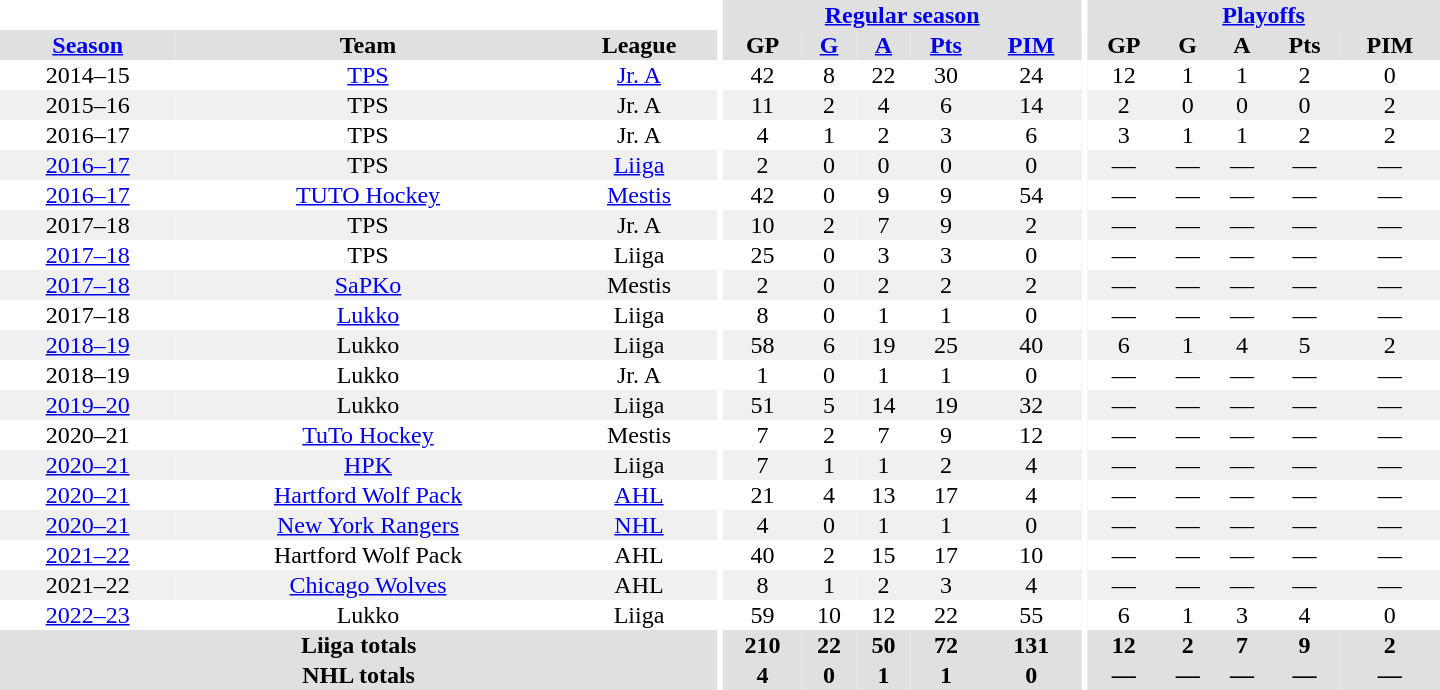<table border="0" cellpadding="1" cellspacing="0" style="text-align:center; width:60em;">
<tr bgcolor="#e0e0e0">
<th colspan="3" bgcolor="#ffffff"></th>
<th rowspan="99" bgcolor="#ffffff"></th>
<th colspan="5"><a href='#'>Regular season</a></th>
<th rowspan="99" bgcolor="#ffffff"></th>
<th colspan="5"><a href='#'>Playoffs</a></th>
</tr>
<tr bgcolor="#e0e0e0">
<th><a href='#'>Season</a></th>
<th>Team</th>
<th>League</th>
<th>GP</th>
<th><a href='#'>G</a></th>
<th><a href='#'>A</a></th>
<th><a href='#'>Pts</a></th>
<th><a href='#'>PIM</a></th>
<th>GP</th>
<th>G</th>
<th>A</th>
<th>Pts</th>
<th>PIM</th>
</tr>
<tr>
<td>2014–15</td>
<td><a href='#'>TPS</a></td>
<td><a href='#'>Jr. A</a></td>
<td>42</td>
<td>8</td>
<td>22</td>
<td>30</td>
<td>24</td>
<td>12</td>
<td>1</td>
<td>1</td>
<td>2</td>
<td>0</td>
</tr>
<tr bgcolor="#f0f0f0">
<td>2015–16</td>
<td>TPS</td>
<td>Jr. A</td>
<td>11</td>
<td>2</td>
<td>4</td>
<td>6</td>
<td>14</td>
<td>2</td>
<td>0</td>
<td>0</td>
<td>0</td>
<td>2</td>
</tr>
<tr>
<td>2016–17</td>
<td>TPS</td>
<td>Jr. A</td>
<td>4</td>
<td>1</td>
<td>2</td>
<td>3</td>
<td>6</td>
<td>3</td>
<td>1</td>
<td>1</td>
<td>2</td>
<td>2</td>
</tr>
<tr bgcolor="#f0f0f0">
<td><a href='#'>2016–17</a></td>
<td>TPS</td>
<td><a href='#'>Liiga</a></td>
<td>2</td>
<td>0</td>
<td>0</td>
<td>0</td>
<td>0</td>
<td>—</td>
<td>—</td>
<td>—</td>
<td>—</td>
<td>—</td>
</tr>
<tr>
<td><a href='#'>2016–17</a></td>
<td><a href='#'>TUTO Hockey</a></td>
<td><a href='#'>Mestis</a></td>
<td>42</td>
<td>0</td>
<td>9</td>
<td>9</td>
<td>54</td>
<td>—</td>
<td>—</td>
<td>—</td>
<td>—</td>
<td>—</td>
</tr>
<tr bgcolor="#f0f0f0">
<td>2017–18</td>
<td>TPS</td>
<td>Jr. A</td>
<td>10</td>
<td>2</td>
<td>7</td>
<td>9</td>
<td>2</td>
<td>—</td>
<td>—</td>
<td>—</td>
<td>—</td>
<td>—</td>
</tr>
<tr>
<td><a href='#'>2017–18</a></td>
<td>TPS</td>
<td>Liiga</td>
<td>25</td>
<td>0</td>
<td>3</td>
<td>3</td>
<td>0</td>
<td>—</td>
<td>—</td>
<td>—</td>
<td>—</td>
<td>—</td>
</tr>
<tr bgcolor="#f0f0f0">
<td><a href='#'>2017–18</a></td>
<td><a href='#'>SaPKo</a></td>
<td>Mestis</td>
<td>2</td>
<td>0</td>
<td>2</td>
<td>2</td>
<td>2</td>
<td>—</td>
<td>—</td>
<td>—</td>
<td>—</td>
<td>—</td>
</tr>
<tr>
<td>2017–18</td>
<td><a href='#'>Lukko</a></td>
<td>Liiga</td>
<td>8</td>
<td>0</td>
<td>1</td>
<td>1</td>
<td>0</td>
<td>—</td>
<td>—</td>
<td>—</td>
<td>—</td>
<td>—</td>
</tr>
<tr bgcolor="#f0f0f0">
<td><a href='#'>2018–19</a></td>
<td>Lukko</td>
<td>Liiga</td>
<td>58</td>
<td>6</td>
<td>19</td>
<td>25</td>
<td>40</td>
<td>6</td>
<td>1</td>
<td>4</td>
<td>5</td>
<td>2</td>
</tr>
<tr>
<td>2018–19</td>
<td>Lukko</td>
<td>Jr. A</td>
<td>1</td>
<td>0</td>
<td>1</td>
<td>1</td>
<td>0</td>
<td>—</td>
<td>—</td>
<td>—</td>
<td>—</td>
<td>—</td>
</tr>
<tr bgcolor="#f0f0f0">
<td><a href='#'>2019–20</a></td>
<td>Lukko</td>
<td>Liiga</td>
<td>51</td>
<td>5</td>
<td>14</td>
<td>19</td>
<td>32</td>
<td>—</td>
<td>—</td>
<td>—</td>
<td>—</td>
<td>—</td>
</tr>
<tr>
<td>2020–21</td>
<td><a href='#'>TuTo Hockey</a></td>
<td>Mestis</td>
<td>7</td>
<td>2</td>
<td>7</td>
<td>9</td>
<td>12</td>
<td>—</td>
<td>—</td>
<td>—</td>
<td>—</td>
<td>—</td>
</tr>
<tr bgcolor="#f0f0f0">
<td><a href='#'>2020–21</a></td>
<td><a href='#'>HPK</a></td>
<td>Liiga</td>
<td>7</td>
<td>1</td>
<td>1</td>
<td>2</td>
<td>4</td>
<td>—</td>
<td>—</td>
<td>—</td>
<td>—</td>
<td>—</td>
</tr>
<tr>
<td><a href='#'>2020–21</a></td>
<td><a href='#'>Hartford Wolf Pack</a></td>
<td><a href='#'>AHL</a></td>
<td>21</td>
<td>4</td>
<td>13</td>
<td>17</td>
<td>4</td>
<td>—</td>
<td>—</td>
<td>—</td>
<td>—</td>
<td>—</td>
</tr>
<tr bgcolor="#f0f0f0">
<td><a href='#'>2020–21</a></td>
<td><a href='#'>New York Rangers</a></td>
<td><a href='#'>NHL</a></td>
<td>4</td>
<td>0</td>
<td>1</td>
<td>1</td>
<td>0</td>
<td>—</td>
<td>—</td>
<td>—</td>
<td>—</td>
<td>—</td>
</tr>
<tr>
<td><a href='#'>2021–22</a></td>
<td>Hartford Wolf Pack</td>
<td>AHL</td>
<td>40</td>
<td>2</td>
<td>15</td>
<td>17</td>
<td>10</td>
<td>—</td>
<td>—</td>
<td>—</td>
<td>—</td>
<td>—</td>
</tr>
<tr bgcolor="#f0f0f0">
<td>2021–22</td>
<td><a href='#'>Chicago Wolves</a></td>
<td>AHL</td>
<td>8</td>
<td>1</td>
<td>2</td>
<td>3</td>
<td>4</td>
<td>—</td>
<td>—</td>
<td>—</td>
<td>—</td>
<td>—</td>
</tr>
<tr>
<td><a href='#'>2022–23</a></td>
<td>Lukko</td>
<td>Liiga</td>
<td>59</td>
<td>10</td>
<td>12</td>
<td>22</td>
<td>55</td>
<td>6</td>
<td>1</td>
<td>3</td>
<td>4</td>
<td>0</td>
</tr>
<tr bgcolor="#e0e0e0">
<th colspan="3">Liiga totals</th>
<th>210</th>
<th>22</th>
<th>50</th>
<th>72</th>
<th>131</th>
<th>12</th>
<th>2</th>
<th>7</th>
<th>9</th>
<th>2</th>
</tr>
<tr bgcolor="#e0e0e0">
<th colspan="3">NHL totals</th>
<th>4</th>
<th>0</th>
<th>1</th>
<th>1</th>
<th>0</th>
<th>—</th>
<th>—</th>
<th>—</th>
<th>—</th>
<th>—</th>
</tr>
</table>
